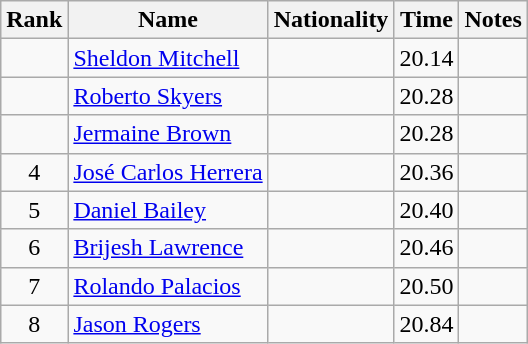<table class="wikitable sortable" style="text-align:center">
<tr>
<th>Rank</th>
<th>Name</th>
<th>Nationality</th>
<th>Time</th>
<th>Notes</th>
</tr>
<tr>
<td></td>
<td align=left><a href='#'>Sheldon Mitchell</a></td>
<td></td>
<td>20.14</td>
<td></td>
</tr>
<tr>
<td></td>
<td align=left><a href='#'>Roberto Skyers</a></td>
<td></td>
<td>20.28</td>
<td></td>
</tr>
<tr>
<td></td>
<td align=left><a href='#'>Jermaine Brown</a></td>
<td></td>
<td>20.28</td>
<td></td>
</tr>
<tr>
<td>4</td>
<td align=left><a href='#'>José Carlos Herrera</a></td>
<td></td>
<td>20.36</td>
<td></td>
</tr>
<tr>
<td>5</td>
<td align=left><a href='#'>Daniel Bailey</a></td>
<td></td>
<td>20.40</td>
<td></td>
</tr>
<tr>
<td>6</td>
<td align=left><a href='#'>Brijesh Lawrence</a></td>
<td></td>
<td>20.46</td>
<td></td>
</tr>
<tr>
<td>7</td>
<td align=left><a href='#'>Rolando Palacios</a></td>
<td></td>
<td>20.50</td>
<td></td>
</tr>
<tr>
<td>8</td>
<td align=left><a href='#'>Jason Rogers</a></td>
<td></td>
<td>20.84</td>
<td></td>
</tr>
</table>
